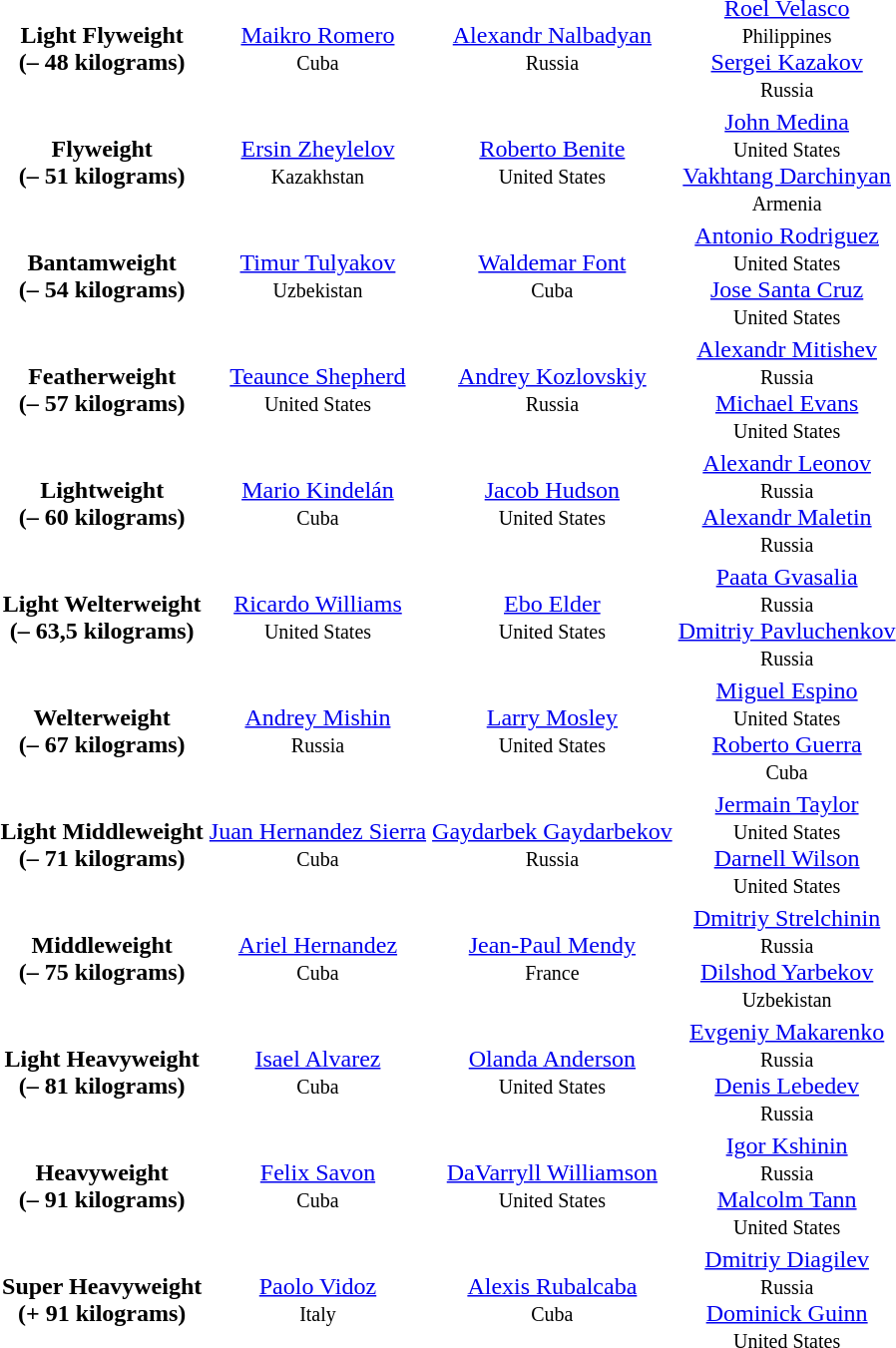<table>
<tr align="center">
<td><strong>Light Flyweight<br>(– 48 kilograms)</strong></td>
<td> <a href='#'>Maikro Romero</a><br><small>Cuba</small></td>
<td> <a href='#'>Alexandr Nalbadyan</a><br><small>Russia</small></td>
<td> <a href='#'>Roel Velasco</a><br><small>Philippines</small><br> <a href='#'>Sergei Kazakov</a><br><small>Russia</small></td>
</tr>
<tr align="center">
<td><strong>Flyweight<br>(– 51 kilograms)</strong></td>
<td> <a href='#'>Ersin Zheylelov</a><br><small>Kazakhstan</small></td>
<td> <a href='#'>Roberto Benite</a><br><small>United States</small></td>
<td> <a href='#'>John Medina</a><br><small>United States</small><br> <a href='#'>Vakhtang Darchinyan</a><br><small>Armenia</small></td>
</tr>
<tr align="center">
<td><strong>Bantamweight<br>(– 54 kilograms)</strong></td>
<td> <a href='#'>Timur Tulyakov</a><br><small>Uzbekistan</small></td>
<td> <a href='#'>Waldemar Font</a><br><small>Cuba</small></td>
<td> <a href='#'>Antonio Rodriguez</a><br><small>United States</small><br> <a href='#'>Jose Santa Cruz</a><br><small>United States</small></td>
</tr>
<tr align="center">
<td><strong>Featherweight<br>(– 57 kilograms)</strong></td>
<td> <a href='#'>Teaunce Shepherd</a><br><small>United States</small></td>
<td> <a href='#'>Andrey Kozlovskiy</a><br><small>Russia</small></td>
<td> <a href='#'>Alexandr Mitishev</a><br><small>Russia</small><br> <a href='#'>Michael Evans</a><br><small>United States</small></td>
</tr>
<tr align="center">
<td><strong>Lightweight<br>(– 60 kilograms)</strong></td>
<td> <a href='#'>Mario Kindelán</a><br><small>Cuba</small></td>
<td> <a href='#'>Jacob Hudson</a><br><small>United States</small></td>
<td> <a href='#'>Alexandr Leonov</a><br><small>Russia</small><br> <a href='#'>Alexandr Maletin</a><br><small>Russia</small></td>
</tr>
<tr align="center">
<td><strong>Light Welterweight<br>(– 63,5 kilograms)</strong></td>
<td> <a href='#'>Ricardo Williams</a><br><small>United States</small></td>
<td> <a href='#'>Ebo Elder</a><br><small>United States</small></td>
<td> <a href='#'>Paata Gvasalia</a><br><small>Russia</small><br> <a href='#'>Dmitriy Pavluchenkov</a><br><small>Russia</small></td>
</tr>
<tr align="center">
<td><strong>Welterweight<br>(– 67 kilograms)</strong></td>
<td> <a href='#'>Andrey Mishin</a><br><small>Russia</small></td>
<td> <a href='#'>Larry Mosley</a><br><small>United States</small></td>
<td> <a href='#'>Miguel Espino</a><br><small>United States</small><br> <a href='#'>Roberto Guerra</a><br><small>Cuba</small></td>
</tr>
<tr align="center">
<td><strong>Light Middleweight<br>(– 71 kilograms)</strong></td>
<td> <a href='#'>Juan Hernandez Sierra</a><br><small>Cuba</small></td>
<td> <a href='#'>Gaydarbek Gaydarbekov</a><br><small>Russia</small></td>
<td> <a href='#'>Jermain Taylor</a><br><small>United States</small><br> <a href='#'>Darnell Wilson</a><br><small>United States</small></td>
</tr>
<tr align="center">
<td><strong>Middleweight<br>(– 75 kilograms)</strong></td>
<td> <a href='#'>Ariel Hernandez</a><br><small>Cuba</small></td>
<td> <a href='#'>Jean-Paul Mendy</a><br><small>France</small></td>
<td> <a href='#'>Dmitriy Strelchinin</a><br><small>Russia</small><br> <a href='#'>Dilshod Yarbekov</a><br><small>Uzbekistan</small></td>
</tr>
<tr align="center">
<td><strong>Light Heavyweight<br>(– 81 kilograms)</strong></td>
<td> <a href='#'>Isael Alvarez</a><br><small>Cuba</small></td>
<td> <a href='#'>Olanda Anderson</a><br><small>United States</small></td>
<td> <a href='#'>Evgeniy Makarenko</a><br><small>Russia</small><br> <a href='#'>Denis Lebedev</a><br><small>Russia</small></td>
</tr>
<tr align="center">
<td><strong>Heavyweight<br>(– 91 kilograms)</strong></td>
<td> <a href='#'>Felix Savon</a><br><small>Cuba</small></td>
<td> <a href='#'>DaVarryll Williamson</a><br><small>United States</small></td>
<td> <a href='#'>Igor Kshinin</a><br><small>Russia</small><br> <a href='#'>Malcolm Tann</a><br><small>United States</small></td>
</tr>
<tr align="center">
<td><strong>Super Heavyweight<br>(+ 91 kilograms)</strong></td>
<td> <a href='#'>Paolo Vidoz</a><br><small>Italy</small></td>
<td> <a href='#'>Alexis Rubalcaba</a><br><small>Cuba</small></td>
<td> <a href='#'>Dmitriy Diagilev</a><br><small>Russia</small><br> <a href='#'>Dominick Guinn</a><br><small>United States</small></td>
</tr>
</table>
